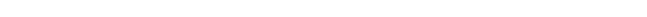<table style="width:66%; text-align:center;">
<tr style="color:white;">
<td style="background:"><strong>74</strong></td>
<td style="background:"><strong>40</strong></td>
</tr>
</table>
